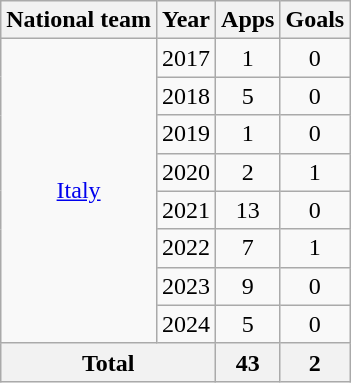<table class="wikitable" style="text-align:center">
<tr>
<th>National team</th>
<th>Year</th>
<th>Apps</th>
<th>Goals</th>
</tr>
<tr>
<td rowspan="8"><a href='#'>Italy</a></td>
<td>2017</td>
<td>1</td>
<td>0</td>
</tr>
<tr>
<td>2018</td>
<td>5</td>
<td>0</td>
</tr>
<tr>
<td>2019</td>
<td>1</td>
<td>0</td>
</tr>
<tr>
<td>2020</td>
<td>2</td>
<td>1</td>
</tr>
<tr>
<td>2021</td>
<td>13</td>
<td>0</td>
</tr>
<tr>
<td>2022</td>
<td>7</td>
<td>1</td>
</tr>
<tr>
<td>2023</td>
<td>9</td>
<td>0</td>
</tr>
<tr>
<td>2024</td>
<td>5</td>
<td>0</td>
</tr>
<tr>
<th colspan="2">Total</th>
<th>43</th>
<th>2</th>
</tr>
</table>
